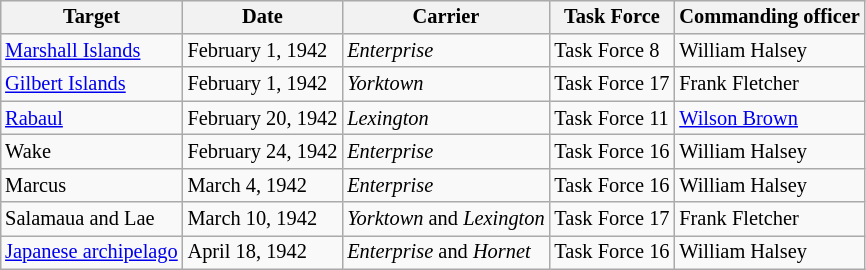<table class="wikitable" style="text-align:left; font-size:85%;float:right; margin-right:15px;">
<tr>
<th>Target</th>
<th>Date</th>
<th>Carrier</th>
<th>Task Force</th>
<th>Commanding officer</th>
</tr>
<tr>
<td><a href='#'>Marshall Islands</a></td>
<td>February 1, 1942</td>
<td><em>Enterprise</em></td>
<td>Task Force 8</td>
<td>William Halsey</td>
</tr>
<tr>
<td><a href='#'>Gilbert Islands</a></td>
<td>February 1, 1942</td>
<td><em>Yorktown</em></td>
<td>Task Force 17</td>
<td>Frank Fletcher</td>
</tr>
<tr>
<td><a href='#'>Rabaul</a></td>
<td>February 20, 1942</td>
<td><em>Lexington</em></td>
<td>Task Force 11</td>
<td><a href='#'>Wilson Brown</a></td>
</tr>
<tr>
<td>Wake</td>
<td>February 24, 1942</td>
<td><em>Enterprise</em></td>
<td>Task Force 16</td>
<td>William Halsey</td>
</tr>
<tr>
<td>Marcus</td>
<td>March 4, 1942</td>
<td><em>Enterprise</em></td>
<td>Task Force 16</td>
<td>William Halsey</td>
</tr>
<tr>
<td>Salamaua and Lae</td>
<td>March 10, 1942</td>
<td><em>Yorktown</em> and <em>Lexington</em></td>
<td>Task Force 17</td>
<td>Frank Fletcher</td>
</tr>
<tr>
<td><a href='#'>Japanese archipelago</a></td>
<td>April 18, 1942</td>
<td><em>Enterprise</em> and <em>Hornet</em></td>
<td>Task Force 16</td>
<td>William Halsey</td>
</tr>
</table>
